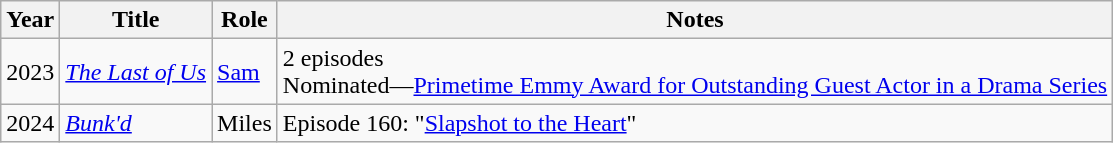<table class="wikitable">
<tr>
<th>Year</th>
<th>Title</th>
<th>Role</th>
<th>Notes</th>
</tr>
<tr>
<td>2023</td>
<td><em><a href='#'>The Last of Us</a></em></td>
<td><a href='#'>Sam</a></td>
<td>2 episodes<br>Nominated—<a href='#'>Primetime Emmy Award for Outstanding Guest Actor in a Drama Series</a></td>
</tr>
<tr>
<td>2024</td>
<td><em><a href='#'>Bunk'd</a></em></td>
<td>Miles</td>
<td>Episode 160: "<a href='#'>Slapshot to the Heart</a>"</td>
</tr>
</table>
